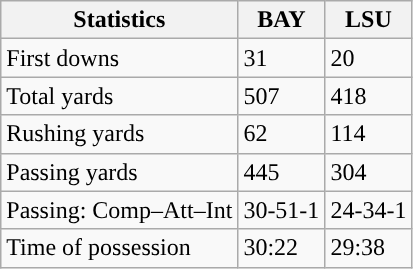<table class="wikitable" style="float: left;">
<tr>
<th>Statistics</th>
<th>BAY</th>
<th>LSU</th>
</tr>
<tr>
<td>First downs</td>
<td>31</td>
<td>20</td>
</tr>
<tr>
<td>Total yards</td>
<td>507</td>
<td>418</td>
</tr>
<tr>
<td>Rushing yards</td>
<td>62</td>
<td>114</td>
</tr>
<tr>
<td>Passing yards</td>
<td>445</td>
<td>304</td>
</tr>
<tr>
<td>Passing: Comp–Att–Int</td>
<td>30-51-1</td>
<td>24-34-1</td>
</tr>
<tr>
<td>Time of possession</td>
<td>30:22</td>
<td>29:38</td>
</tr>
</table>
